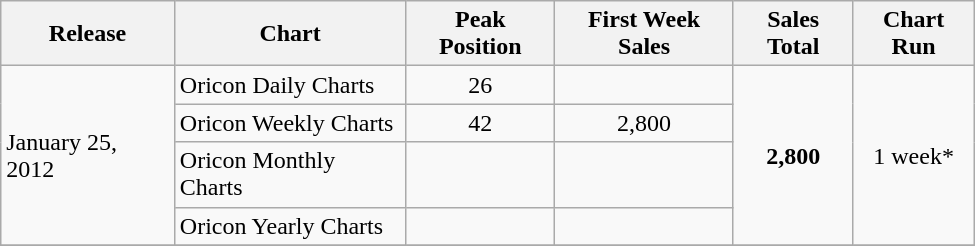<table class="wikitable" width="650px">
<tr>
<th align="left">Release</th>
<th align="left">Chart</th>
<th align="left">Peak Position</th>
<th align="left">First Week Sales</th>
<th align="left">Sales Total</th>
<th align="left">Chart Run</th>
</tr>
<tr>
<td rowspan="4" align="left">January 25, 2012</td>
<td align="left">Oricon Daily Charts</td>
<td align="center">26</td>
<td align="center"></td>
<td rowspan="4" align="center"><strong>2,800</strong></td>
<td rowspan="4" align="center">1 week*</td>
</tr>
<tr>
<td align="left">Oricon Weekly Charts</td>
<td align="center">42</td>
<td align="center">2,800</td>
</tr>
<tr>
<td align="left">Oricon Monthly Charts</td>
<td align="center"></td>
<td align="center"></td>
</tr>
<tr>
<td align="left">Oricon Yearly Charts</td>
<td align="center"></td>
<td align="center"></td>
</tr>
<tr>
</tr>
</table>
